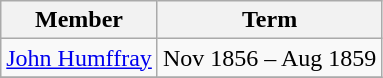<table class="wikitable">
<tr>
<th>Member</th>
<th>Term</th>
</tr>
<tr>
<td><a href='#'>John Humffray</a></td>
<td>Nov 1856 – Aug 1859</td>
</tr>
<tr>
</tr>
</table>
